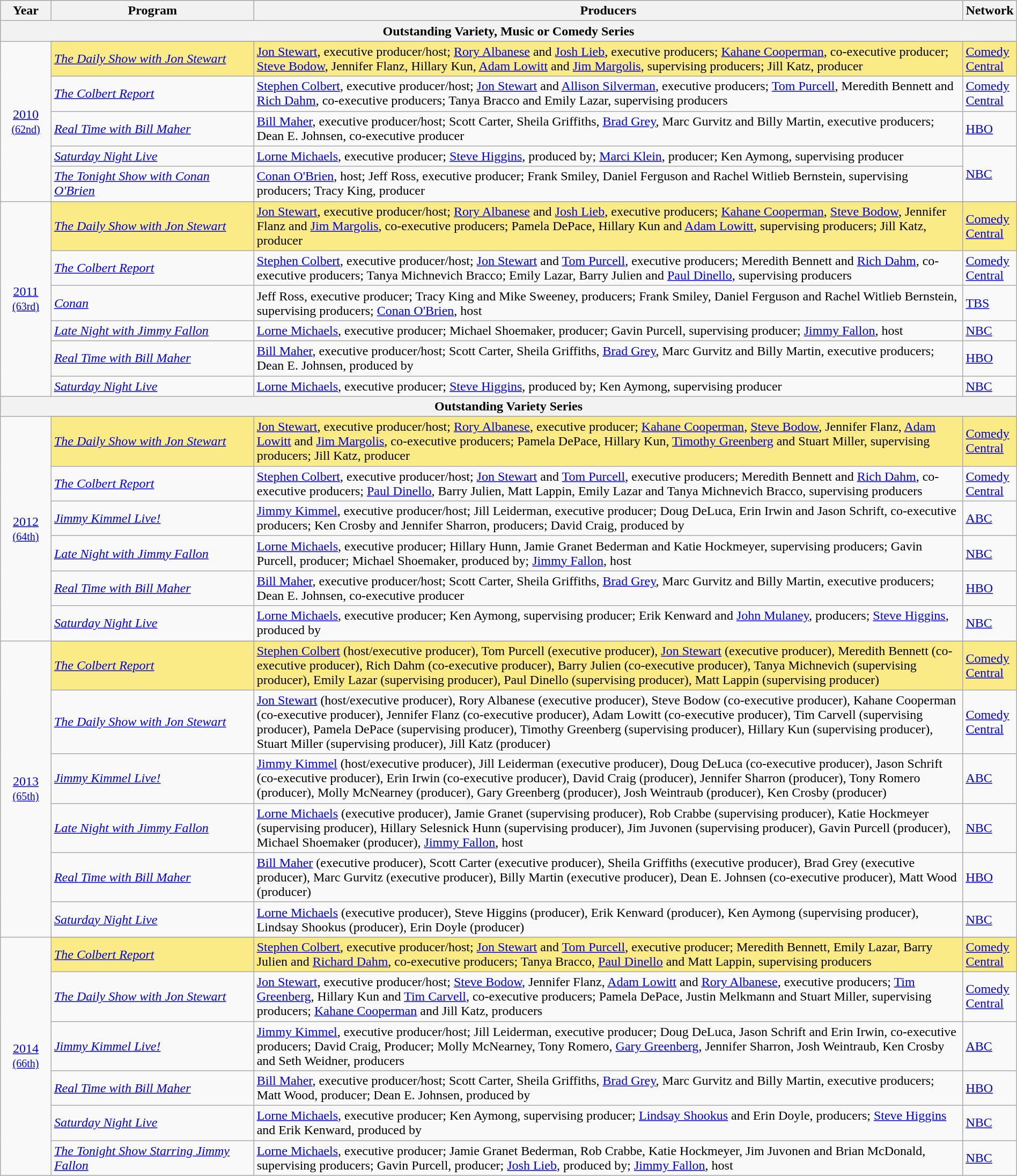<table class="wikitable" style="width:100%">
<tr bgcolor="#bebebe">
<th width="5%">Year</th>
<th width="20%">Program</th>
<th width="70%">Producers</th>
<th width="5%">Network</th>
</tr>
<tr>
<th colspan="4">Outstanding Variety, Music or Comedy Series</th>
</tr>
<tr>
<td rowspan="6" style="text-align:center"><a href='#'>2010</a><br><small><a href='#'>(62nd)</a></small><br></td>
</tr>
<tr style="background:#FAEB86">
<td><em><a href='#'>The Daily Show with Jon Stewart</a></em></td>
<td><a href='#'>Jon Stewart</a>, executive producer/host; <a href='#'>Rory Albanese</a> and <a href='#'>Josh Lieb</a>, executive producers; <a href='#'>Kahane Cooperman</a>, co-executive producer; <a href='#'>Steve Bodow</a>, Jennifer Flanz, Hillary Kun, <a href='#'>Adam Lowitt</a> and <a href='#'>Jim Margolis</a>, supervising producers; Jill Katz, producer</td>
<td><a href='#'>Comedy Central</a></td>
</tr>
<tr>
<td><em><a href='#'>The Colbert Report</a></em></td>
<td><a href='#'>Stephen Colbert</a>, executive producer/host; <a href='#'>Jon Stewart</a> and <a href='#'>Allison Silverman</a>, executive producers; <a href='#'>Tom Purcell</a>, Meredith Bennett and <a href='#'>Rich Dahm</a>, co-executive producers; Tanya Bracco and Emily Lazar, supervising producers</td>
<td><a href='#'>Comedy Central</a></td>
</tr>
<tr>
<td><em><a href='#'>Real Time with Bill Maher</a></em></td>
<td><a href='#'>Bill Maher</a>, executive producer/host; Scott Carter, Sheila Griffiths, <a href='#'>Brad Grey</a>, Marc Gurvitz and Billy Martin, executive producers; Dean E. Johnsen, co-executive producer</td>
<td><a href='#'>HBO</a></td>
</tr>
<tr>
<td><em><a href='#'>Saturday Night Live</a></em></td>
<td><a href='#'>Lorne Michaels</a>, executive producer; <a href='#'>Steve Higgins</a>, produced by; <a href='#'>Marci Klein</a>, producer; Ken Aymong, supervising producer</td>
<td rowspan=2><a href='#'>NBC</a></td>
</tr>
<tr>
<td><em><a href='#'>The Tonight Show with Conan O'Brien</a></em></td>
<td><a href='#'>Conan O'Brien</a>, host; Jeff Ross, executive producer; Frank Smiley, Daniel Ferguson and Rachel Witlieb Bernstein, supervising producers; Tracy King, producer</td>
</tr>
<tr>
<td rowspan=7" style="text-align:center"><a href='#'>2011</a><br><small><a href='#'>(63rd)</a></small><br></td>
</tr>
<tr style="background:#FAEB86">
<td><em><a href='#'>The Daily Show with Jon Stewart</a></em></td>
<td><a href='#'>Jon Stewart</a>, executive producer/host; <a href='#'>Rory Albanese</a> and <a href='#'>Josh Lieb</a>, executive producers; <a href='#'>Kahane Cooperman</a>, <a href='#'>Steve Bodow</a>, Jennifer Flanz and <a href='#'>Jim Margolis</a>, co-executive producers; Pamela DePace, Hillary Kun and <a href='#'>Adam Lowitt</a>, supervising producers; Jill Katz, producer</td>
<td><a href='#'>Comedy Central</a></td>
</tr>
<tr>
<td><em><a href='#'>The Colbert Report</a></em></td>
<td><a href='#'>Stephen Colbert</a>, executive producer/host; <a href='#'>Jon Stewart</a> and <a href='#'>Tom Purcell</a>, executive producers; Meredith Bennett and <a href='#'>Rich Dahm</a>, co-executive producers; Tanya Michnevich Bracco; Emily Lazar, Barry Julien and <a href='#'>Paul Dinello</a>, supervising producers</td>
<td><a href='#'>Comedy Central</a></td>
</tr>
<tr>
<td><em><a href='#'>Conan</a></em></td>
<td>Jeff Ross, executive producer; Tracy King and Mike Sweeney, producers; Frank Smiley, Daniel Ferguson and Rachel Witlieb Bernstein, supervising producers; <a href='#'>Conan O'Brien</a>, host</td>
<td><a href='#'>TBS</a></td>
</tr>
<tr>
<td><em><a href='#'>Late Night with Jimmy Fallon</a></em></td>
<td><a href='#'>Lorne Michaels</a>, executive producer; Michael Shoemaker, producer; Gavin Purcell, supervising producer; <a href='#'>Jimmy Fallon</a>, host</td>
<td><a href='#'>NBC</a></td>
</tr>
<tr>
<td><em><a href='#'>Real Time with Bill Maher</a></em></td>
<td><a href='#'>Bill Maher</a>, executive producer/host; Scott Carter, Sheila Griffiths, <a href='#'>Brad Grey</a>, Marc Gurvitz and Billy Martin, executive producers; Dean E. Johnsen, produced by</td>
<td><a href='#'>HBO</a></td>
</tr>
<tr>
<td><em><a href='#'>Saturday Night Live</a></em></td>
<td><a href='#'>Lorne Michaels</a>, executive producer; <a href='#'>Steve Higgins</a>, produced by; Ken Aymong, supervising producer</td>
<td><a href='#'>NBC</a></td>
</tr>
<tr>
<th colspan="4">Outstanding Variety Series</th>
</tr>
<tr>
<td rowspan="7" style="text-align:center"><a href='#'>2012</a><br><small><a href='#'>(64th)</a></small><br></td>
</tr>
<tr style="background:#FAEB86">
<td><em><a href='#'>The Daily Show with Jon Stewart</a></em></td>
<td><a href='#'>Jon Stewart</a>, executive producer/host; <a href='#'>Rory Albanese</a>, executive producer; <a href='#'>Kahane Cooperman</a>, <a href='#'>Steve Bodow</a>, Jennifer Flanz, <a href='#'>Adam Lowitt</a> and <a href='#'>Jim Margolis</a>, co-executive producers; Pamela DePace, Hillary Kun, <a href='#'>Timothy Greenberg</a> and Stuart Miller, supervising producers; Jill Katz, producer</td>
<td><a href='#'>Comedy Central</a></td>
</tr>
<tr>
<td><em><a href='#'>The Colbert Report</a></em></td>
<td><a href='#'>Stephen Colbert</a>, executive producer/host; <a href='#'>Jon Stewart</a> and <a href='#'>Tom Purcell</a>, executive producers; Meredith Bennett and <a href='#'>Rich Dahm</a>, co-executive producers; <a href='#'>Paul Dinello</a>, Barry Julien, Matt Lappin, Emily Lazar and Tanya Michnevich Bracco, supervising producers</td>
<td><a href='#'>Comedy Central</a></td>
</tr>
<tr>
<td><em><a href='#'>Jimmy Kimmel Live!</a></em></td>
<td><a href='#'>Jimmy Kimmel</a>, executive producer/host; Jill Leiderman, executive producer; Doug DeLuca, Erin Irwin and Jason Schrift, co-executive producers; Ken Crosby and Jennifer Sharron, producers; David Craig, produced by</td>
<td><a href='#'>ABC</a></td>
</tr>
<tr>
<td><em><a href='#'>Late Night with Jimmy Fallon</a></em></td>
<td><a href='#'>Lorne Michaels</a>, executive producer; Hillary Hunn, Jamie Granet Bederman and Katie Hockmeyer, supervising producers; Gavin Purcell, producer; Michael Shoemaker, produced by; <a href='#'>Jimmy Fallon</a>, host</td>
<td><a href='#'>NBC</a></td>
</tr>
<tr>
<td><em><a href='#'>Real Time with Bill Maher</a></em></td>
<td><a href='#'>Bill Maher</a>, executive producer/host; Scott Carter, Sheila Griffiths, <a href='#'>Brad Grey</a>, Marc Gurvitz and Billy Martin, executive producers; Dean E. Johnsen, co-executive producer</td>
<td><a href='#'>HBO</a></td>
</tr>
<tr>
<td><em><a href='#'>Saturday Night Live</a></em></td>
<td><a href='#'>Lorne Michaels</a>, executive producer; Ken Aymong, supervising producer; Erik Kenward and <a href='#'>John Mulaney</a>, producers; <a href='#'>Steve Higgins</a>, produced by</td>
<td><a href='#'>NBC</a></td>
</tr>
<tr>
<td rowspan=7" style="text-align:center"><a href='#'>2013</a><br><small><a href='#'>(65th)</a></small><br></td>
</tr>
<tr style="background:#FAEB86">
<td><em><a href='#'>The Colbert Report</a></em></td>
<td><a href='#'>Stephen Colbert</a> (host/executive producer), Tom Purcell (executive producer), <a href='#'>Jon Stewart</a> (executive producer), Meredith Bennett (co-executive producer), Rich Dahm (co-executive producer), Barry Julien (co-executive producer), Tanya Michnevich (supervising producer), Emily Lazar (supervising producer), Paul Dinello (supervising producer), Matt Lappin (supervising producer)</td>
<td><a href='#'>Comedy Central</a></td>
</tr>
<tr>
<td><em><a href='#'>The Daily Show with Jon Stewart</a></em></td>
<td><a href='#'>Jon Stewart</a> (host/executive producer), Rory Albanese (executive producer), Steve Bodow (co-executive producer), Kahane Cooperman (co-executive producer), Jennifer Flanz (co-executive producer), Adam Lowitt (co-executive producer), Tim Carvell (supervising producer), Pamela DePace (supervising producer), Timothy Greenberg (supervising producer), Hillary Kun (supervising producer), Stuart Miller (supervising producer), Jill Katz (producer)</td>
<td><a href='#'>Comedy Central</a></td>
</tr>
<tr>
<td><em><a href='#'>Jimmy Kimmel Live!</a></em></td>
<td><a href='#'>Jimmy Kimmel</a> (host/executive producer), Jill Leiderman (executive producer), Doug DeLuca (co-executive producer), Jason Schrift (co-executive producer), Erin Irwin (co-executive producer), David Craig (producer), Jennifer Sharron (producer), Tony Romero (producer), Molly McNearney (producer), Gary Greenberg (producer), Josh Weintraub (producer), Ken Crosby (producer)</td>
<td><a href='#'>ABC</a></td>
</tr>
<tr>
<td><em><a href='#'>Late Night with Jimmy Fallon</a></em></td>
<td><a href='#'>Lorne Michaels</a> (executive producer), Jamie Granet (supervising producer), Rob Crabbe (supervising producer), Katie Hockmeyer (supervising producer), Hillary Selesnick Hunn (supervising producer), Jim Juvonen (supervising producer), Gavin Purcell (producer), Michael Shoemaker (producer), <a href='#'>Jimmy Fallon</a>, host</td>
<td><a href='#'>NBC</a></td>
</tr>
<tr>
<td><em><a href='#'>Real Time with Bill Maher</a></em></td>
<td><a href='#'>Bill Maher</a> (executive producer), Scott Carter (executive producer), Sheila Griffiths (executive producer), Brad Grey (executive producer), Marc Gurvitz (executive producer), Billy Martin (executive producer), Dean E. Johnsen (co-executive producer), Matt Wood (producer)</td>
<td><a href='#'>HBO</a></td>
</tr>
<tr>
<td><em><a href='#'>Saturday Night Live</a></em></td>
<td><a href='#'>Lorne Michaels</a> (executive producer), Steve Higgins (producer), Erik Kenward (producer), Ken Aymong (supervising producer), Lindsay Shookus (producer), Erin Doyle (producer)</td>
<td><a href='#'>NBC</a></td>
</tr>
<tr>
<td rowspan=7" style="text-align:center"><a href='#'>2014</a><br><small><a href='#'>(66th)</a></small><br></td>
</tr>
<tr style="background:#FAEB86">
<td><em><a href='#'>The Colbert Report</a></em></td>
<td><a href='#'>Stephen Colbert</a>, executive producer/host; <a href='#'>Jon Stewart</a> and <a href='#'>Tom Purcell</a>, executive producer; Meredith Bennett, Emily Lazar, Barry Julien and <a href='#'>Richard Dahm</a>, co-executive producers; Tanya Bracco, <a href='#'>Paul Dinello</a> and Matt Lappin, supervising producers</td>
<td><a href='#'>Comedy Central</a></td>
</tr>
<tr>
<td><em><a href='#'>The Daily Show with Jon Stewart</a></em></td>
<td><a href='#'>Jon Stewart</a>, executive producer/host; <a href='#'>Steve Bodow</a>, Jennifer Flanz, <a href='#'>Adam Lowitt</a> and <a href='#'>Rory Albanese</a>, executive producers; <a href='#'>Tim Greenberg</a>, Hillary Kun and <a href='#'>Tim Carvell</a>, co-executive producers; Pamela DePace, Justin Melkmann and Stuart Miller, supervising producers; <a href='#'>Kahane Cooperman</a> and Jill Katz, producers</td>
<td><a href='#'>Comedy Central</a></td>
</tr>
<tr>
<td><em><a href='#'>Jimmy Kimmel Live!</a></em></td>
<td><a href='#'>Jimmy Kimmel</a>, executive producer/host; Jill Leiderman, executive producer; Doug DeLuca, Jason Schrift and Erin Irwin, co-executive producers; David Craig, Producer; Molly McNearney, Tony Romero, <a href='#'>Gary Greenberg</a>, Jennifer Sharron, Josh Weintraub, Ken Crosby and Seth Weidner, producers</td>
<td><a href='#'>ABC</a></td>
</tr>
<tr>
<td><em><a href='#'>Real Time with Bill Maher</a></em></td>
<td><a href='#'>Bill Maher</a>, executive producer/host; Scott Carter, Sheila Griffiths, <a href='#'>Brad Grey</a>, Marc Gurvitz and Billy Martin, executive producers; Matt Wood, producer; Dean E. Johnsen, produced by</td>
<td><a href='#'>HBO</a></td>
</tr>
<tr>
<td><em><a href='#'>Saturday Night Live</a></em></td>
<td><a href='#'>Lorne Michaels</a>, executive producer; Ken Aymong, supervising producer; <a href='#'>Lindsay Shookus</a> and Erin Doyle, producers; <a href='#'>Steve Higgins</a> and Erik Kenward, produced by</td>
<td><a href='#'>NBC</a></td>
</tr>
<tr>
<td><em><a href='#'>The Tonight Show Starring Jimmy Fallon</a></em></td>
<td><a href='#'>Lorne Michaels</a>, executive producer; Jamie Granet Bederman, Rob Crabbe, Katie Hockmeyer, Jim Juvonen and Brian McDonald, supervising producers; Gavin Purcell, producer; <a href='#'>Josh Lieb</a>, produced by; <a href='#'>Jimmy Fallon</a>, host</td>
<td><a href='#'>NBC</a></td>
</tr>
</table>
